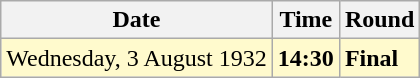<table class="wikitable">
<tr>
<th>Date</th>
<th>Time</th>
<th>Round</th>
</tr>
<tr style=background:lemonchiffon>
<td>Wednesday, 3 August 1932</td>
<td><strong>14:30</strong></td>
<td><strong>Final</strong></td>
</tr>
</table>
